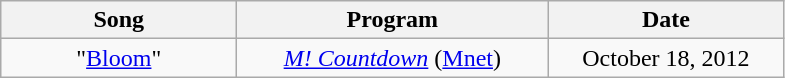<table class="wikitable">
<tr>
<th style="width:150px;">Song</th>
<th style="width:200px;">Program</th>
<th style="width:150px;">Date</th>
</tr>
<tr>
<td style="text-align:center;">"<a href='#'>Bloom</a>"</td>
<td style="text-align:center;"><em><a href='#'>M! Countdown</a></em> (<a href='#'>Mnet</a>)</td>
<td style="text-align:center;">October 18, 2012</td>
</tr>
</table>
